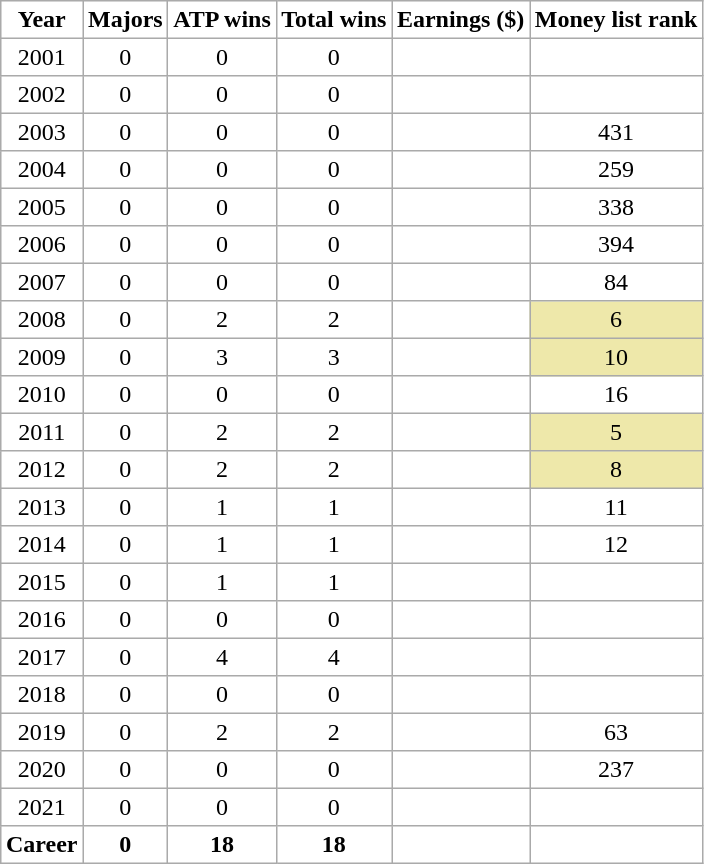<table cellpadding=3 cellspacing=0 border=1 style=font-size:100%;border:#aaa;solid:1;border-collapse:collapse;text-align:center>
<tr>
<th>Year</th>
<th>Majors</th>
<th>ATP wins</th>
<th>Total wins</th>
<th>Earnings ($)</th>
<th>Money list rank</th>
</tr>
<tr>
<td>2001</td>
<td>0</td>
<td>0</td>
<td>0</td>
<td align=right></td>
<td></td>
</tr>
<tr>
<td>2002</td>
<td>0</td>
<td>0</td>
<td>0</td>
<td align=right></td>
<td></td>
</tr>
<tr>
<td>2003</td>
<td>0</td>
<td>0</td>
<td>0</td>
<td align=right></td>
<td>431</td>
</tr>
<tr>
<td>2004</td>
<td>0</td>
<td>0</td>
<td>0</td>
<td align=right></td>
<td>259</td>
</tr>
<tr>
<td>2005</td>
<td>0</td>
<td>0</td>
<td>0</td>
<td align=right></td>
<td>338</td>
</tr>
<tr>
<td>2006</td>
<td>0</td>
<td>0</td>
<td>0</td>
<td align=right></td>
<td>394</td>
</tr>
<tr>
<td>2007</td>
<td>0</td>
<td>0</td>
<td>0</td>
<td align=right></td>
<td>84</td>
</tr>
<tr>
<td>2008</td>
<td>0</td>
<td>2</td>
<td>2</td>
<td align=right></td>
<td bgcolor=eee8aa>6</td>
</tr>
<tr>
<td>2009</td>
<td>0</td>
<td>3</td>
<td>3</td>
<td align=right></td>
<td bgcolor=eee8aa>10</td>
</tr>
<tr>
<td>2010</td>
<td>0</td>
<td>0</td>
<td>0</td>
<td align=right></td>
<td>16</td>
</tr>
<tr>
<td>2011</td>
<td>0</td>
<td>2</td>
<td>2</td>
<td align=right></td>
<td bgcolor=eee8aa>5</td>
</tr>
<tr>
<td>2012</td>
<td>0</td>
<td>2</td>
<td>2</td>
<td align=right></td>
<td bgcolor=eee8aa>8</td>
</tr>
<tr>
<td>2013</td>
<td>0</td>
<td>1</td>
<td>1</td>
<td align=right></td>
<td>11</td>
</tr>
<tr>
<td>2014</td>
<td>0</td>
<td>1</td>
<td>1</td>
<td align=right></td>
<td>12</td>
</tr>
<tr>
<td>2015</td>
<td>0</td>
<td>1</td>
<td>1</td>
<td align=right></td>
<td></td>
</tr>
<tr>
<td>2016</td>
<td>0</td>
<td>0</td>
<td>0</td>
<td align=right></td>
<td></td>
</tr>
<tr>
<td>2017</td>
<td>0</td>
<td>4</td>
<td>4</td>
<td align=right></td>
<td></td>
</tr>
<tr>
<td>2018</td>
<td>0</td>
<td>0</td>
<td>0</td>
<td align=right></td>
<td></td>
</tr>
<tr>
<td>2019</td>
<td>0</td>
<td>2</td>
<td>2</td>
<td align=right></td>
<td>63</td>
</tr>
<tr>
<td>2020</td>
<td>0</td>
<td>0</td>
<td>0</td>
<td align=right></td>
<td>237</td>
</tr>
<tr>
<td>2021</td>
<td>0</td>
<td>0</td>
<td>0</td>
<td align=right></td>
<th></th>
</tr>
<tr>
<th>Career</th>
<th>0</th>
<th>18</th>
<th>18</th>
<th align=right></th>
<th align=centre></th>
</tr>
</table>
